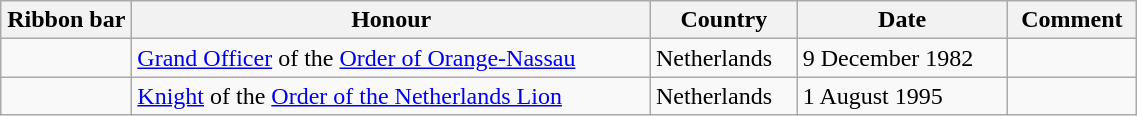<table class="wikitable" style="width:60%;">
<tr>
<th style="width:80px;">Ribbon bar</th>
<th>Honour</th>
<th>Country</th>
<th>Date</th>
<th>Comment</th>
</tr>
<tr>
<td></td>
<td><a href='#'>Grand Officer</a> of the <a href='#'>Order of Orange-Nassau</a></td>
<td>Netherlands</td>
<td>9 December 1982</td>
<td></td>
</tr>
<tr>
<td></td>
<td><a href='#'>Knight</a> of the <a href='#'>Order of the Netherlands Lion</a></td>
<td>Netherlands</td>
<td>1 August 1995</td>
<td></td>
</tr>
</table>
